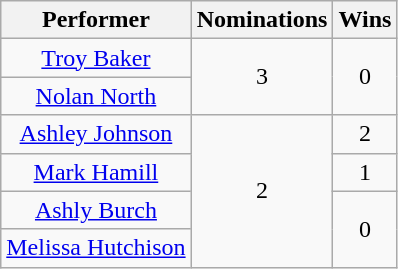<table class="wikitable sortable plainrowheaders" style="text-align:center;">
<tr>
<th scope="col">Performer</th>
<th scope="col">Nominations</th>
<th scope="col">Wins</th>
</tr>
<tr>
<td><a href='#'>Troy Baker</a></td>
<td rowspan="2">3</td>
<td rowspan="2">0</td>
</tr>
<tr>
<td><a href='#'>Nolan North</a></td>
</tr>
<tr>
<td><a href='#'>Ashley Johnson</a></td>
<td rowspan="4">2</td>
<td>2</td>
</tr>
<tr>
<td><a href='#'>Mark Hamill</a></td>
<td>1</td>
</tr>
<tr>
<td><a href='#'>Ashly Burch</a></td>
<td rowspan="2">0</td>
</tr>
<tr>
<td><a href='#'>Melissa Hutchison</a></td>
</tr>
</table>
